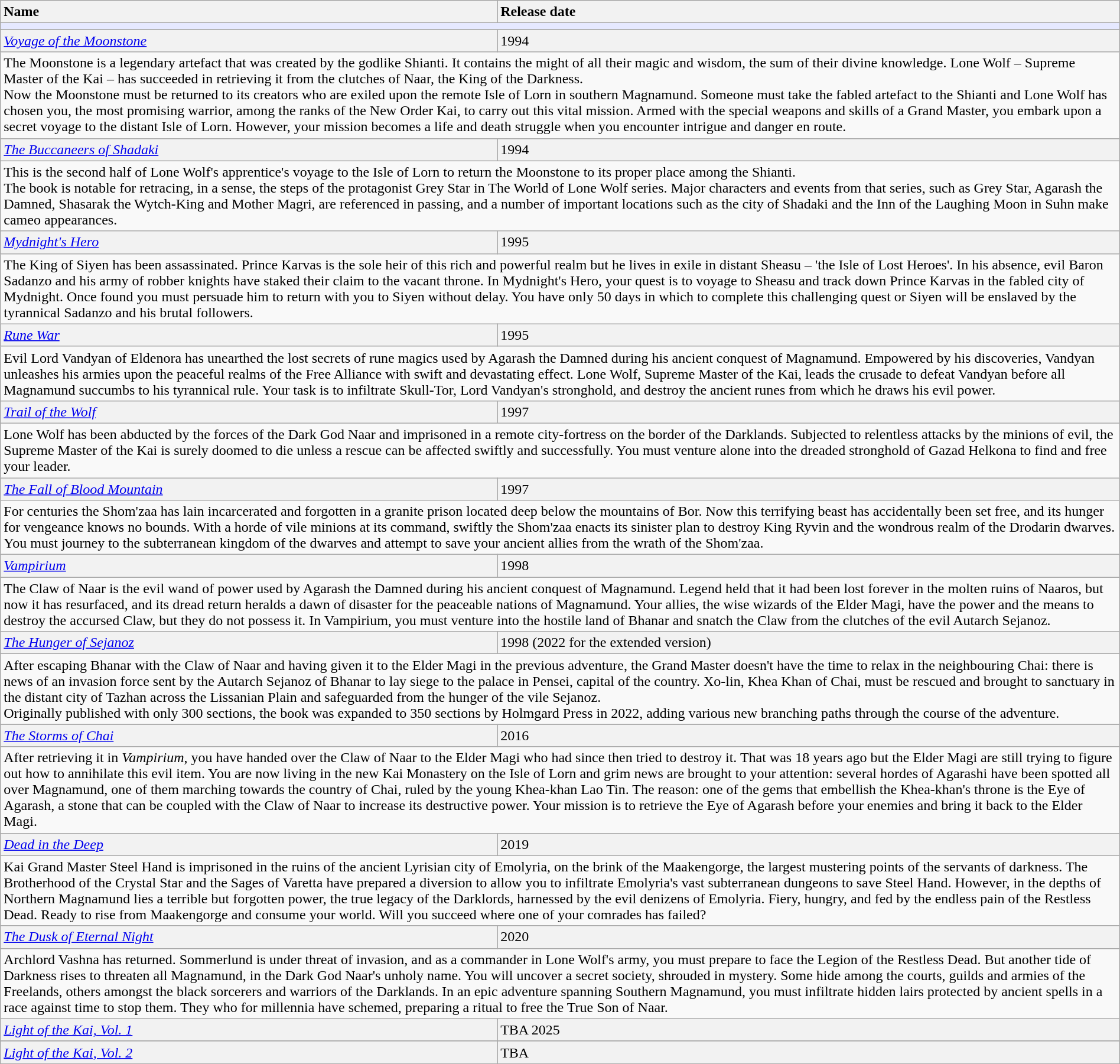<table class="wikitable" width="100%">
<tr>
<th style="text-align:left;">Name</th>
<th style="text-align:left;">Release date</th>
</tr>
<tr>
<td colspan="2" bgcolor="#e6e9ff"></td>
</tr>
<tr>
</tr>
<tr bgcolor="#F2F2F2" align="left">
<td><em> <a href='#'>Voyage of the Moonstone</a></em></td>
<td>1994</td>
</tr>
<tr>
<td colspan="2" style="border: none; vertical-align: top;">The Moonstone is a legendary artefact that was created by the godlike Shianti. It contains the might of all their magic and wisdom, the sum of their divine knowledge. Lone Wolf – Supreme Master of the Kai – has succeeded in retrieving it from the clutches of Naar, the King of the Darkness.<br>Now the Moonstone must be returned to its creators who are exiled upon the remote Isle of Lorn in southern Magnamund. Someone must take the fabled artefact to the Shianti and Lone Wolf has chosen you, the most promising warrior, among the ranks of the New Order Kai, to carry out this vital mission. Armed with the special weapons and skills of a Grand Master, you embark upon a secret voyage to the distant Isle of Lorn. However, your mission becomes a life and death struggle when you encounter intrigue and danger en route.</td>
</tr>
<tr bgcolor="#F2F2F2" align="left">
<td><em><a href='#'>The Buccaneers of Shadaki</a></em></td>
<td>1994</td>
</tr>
<tr>
<td colspan="2" style="border: none; vertical-align: top;">This is the second half of Lone Wolf's apprentice's voyage to the Isle of Lorn to return the Moonstone to its proper place among the Shianti.<br>The book is notable for retracing, in a sense, the steps of the protagonist Grey Star in The World of Lone Wolf series. Major characters and events from that series, such as Grey Star, Agarash the Damned, Shasarak the Wytch-King and Mother Magri, are referenced in passing, and a number of important locations such as the city of Shadaki and the Inn of the Laughing Moon in Suhn make cameo appearances.</td>
</tr>
<tr bgcolor="#F2F2F2" align="left">
<td><em><a href='#'>Mydnight's Hero</a></em></td>
<td>1995</td>
</tr>
<tr>
<td colspan="2" style="border: none; vertical-align: top;">The King of Siyen has been assassinated. Prince Karvas is the sole heir of this rich and powerful realm but he lives in exile in distant Sheasu – 'the Isle of Lost Heroes'. In his absence, evil Baron Sadanzo and his army of robber knights have staked their claim to the vacant throne. In Mydnight's Hero, your quest is to voyage to Sheasu and track down Prince Karvas in the fabled city of Mydnight. Once found you must persuade him to return with you to Siyen without delay. You have only 50 days in which to complete this challenging quest or Siyen will be enslaved by the tyrannical Sadanzo and his brutal followers.</td>
</tr>
<tr bgcolor="#F2F2F2" align="left">
<td><em><a href='#'>Rune War</a></em></td>
<td>1995</td>
</tr>
<tr>
<td colspan="2" style="border: none; vertical-align: top;">Evil Lord Vandyan of Eldenora has unearthed the lost secrets of rune magics used by Agarash the Damned during his ancient conquest of Magnamund. Empowered by his discoveries, Vandyan unleashes his armies upon the peaceful realms of the Free Alliance with swift and devastating effect. Lone Wolf, Supreme Master of the Kai, leads the crusade to defeat Vandyan before all Magnamund succumbs to his tyrannical rule. Your task is to infiltrate Skull-Tor, Lord Vandyan's stronghold, and destroy the ancient runes from which he draws his evil power.</td>
</tr>
<tr bgcolor="#F2F2F2" align="left">
<td><em><a href='#'>Trail of the Wolf</a></em></td>
<td>1997</td>
</tr>
<tr>
<td colspan="2" style="border: none; vertical-align: top;">Lone Wolf has been abducted by the forces of the Dark God Naar and imprisoned in a remote city-fortress on the border of the Darklands. Subjected to relentless attacks by the minions of evil, the Supreme Master of the Kai is surely doomed to die unless a rescue can be affected swiftly and successfully. You must venture alone into the dreaded stronghold of Gazad Helkona to find and free your leader.</td>
</tr>
<tr bgcolor="#F2F2F2" align="left">
<td><em><a href='#'>The Fall of Blood Mountain</a></em></td>
<td>1997</td>
</tr>
<tr>
<td colspan="2" style="border: none; vertical-align: top;">For centuries the Shom'zaa has lain incarcerated and forgotten in a granite prison located deep below the mountains of Bor. Now this terrifying beast has accidentally been set free, and its hunger for vengeance knows no bounds. With a horde of vile minions at its command, swiftly the Shom'zaa enacts its sinister plan to destroy King Ryvin and the wondrous realm of the Drodarin dwarves. You must journey to the subterranean kingdom of the dwarves and attempt to save your ancient allies from the wrath of the Shom'zaa.</td>
</tr>
<tr bgcolor="#F2F2F2" align="left">
<td><em><a href='#'>Vampirium</a></em></td>
<td>1998</td>
</tr>
<tr>
<td colspan="2" style="border: none; vertical-align: top;">The Claw of Naar is the evil wand of power used by Agarash the Damned during his ancient conquest of Magnamund. Legend held that it had been lost forever in the molten ruins of Naaros, but now it has resurfaced, and its dread return heralds a dawn of disaster for the peaceable nations of Magnamund. Your allies, the wise wizards of the Elder Magi, have the power and the means to destroy the accursed Claw, but they do not possess it. In Vampirium, you must venture into the hostile land of Bhanar and snatch the Claw from the clutches of the evil Autarch Sejanoz.</td>
</tr>
<tr bgcolor="#F2F2F2" align="left">
<td><em><a href='#'>The Hunger of Sejanoz</a></em></td>
<td>1998 (2022 for the extended version)</td>
</tr>
<tr>
<td colspan="2" style="border: none; vertical-align: top;">After escaping Bhanar with the Claw of Naar and having given it to the Elder Magi in the previous adventure, the Grand Master doesn't have the time to relax in the neighbouring Chai: there is news of an invasion force sent by the Autarch Sejanoz of Bhanar to lay siege to the palace in Pensei, capital of the country. Xo-lin, Khea Khan of Chai, must be rescued and brought to sanctuary in the distant city of Tazhan across the Lissanian Plain and safeguarded from the hunger of the vile Sejanoz.<br>Originally published with only 300 sections, the book was expanded to 350 sections by Holmgard Press in 2022, adding various new branching paths through the course of the adventure.</td>
</tr>
<tr bgcolor="#F2F2F2" align="left">
<td><em><a href='#'>The Storms of Chai</a></em></td>
<td>2016</td>
</tr>
<tr>
<td colspan="2" style="border: none; vertical-align: top;">After retrieving it in <em>Vampirium</em>, you have handed over the Claw of Naar to the Elder Magi who had since then tried to destroy it. That was 18 years ago but the Elder Magi are still trying to figure out how to annihilate this evil item. You are now living in the new Kai Monastery on the Isle of Lorn and grim news are brought to your attention: several hordes of Agarashi have been spotted all over Magnamund, one of them marching towards the country of Chai, ruled by the young Khea-khan Lao Tin. The reason: one of the gems that embellish the Khea-khan's throne is the Eye of Agarash, a stone that can be coupled with the Claw of Naar to increase its destructive power. Your mission is to retrieve the Eye of Agarash before your enemies and bring it back to the Elder Magi.</td>
</tr>
<tr bgcolor="#F2F2F2" align="left">
<td><em><a href='#'>Dead in the Deep</a></em></td>
<td>2019</td>
</tr>
<tr>
<td colspan="2" style="border: none; vertical-align: top;">Kai Grand Master Steel Hand is imprisoned in the ruins of the ancient Lyrisian city of Emolyria, on the brink of the Maakengorge, the largest mustering points of the servants of darkness. The Brotherhood of the Crystal Star and the Sages of Varetta have prepared a diversion to allow you to infiltrate Emolyria's vast subterranean dungeons to save Steel Hand. However, in the depths of Northern Magnamund lies a terrible but forgotten power, the true legacy of the Darklords, harnessed by the evil denizens of Emolyria. Fiery, hungry, and fed by the endless pain of the Restless Dead. Ready to rise from Maakengorge and consume your world. Will you succeed where one of your comrades has failed?</td>
</tr>
<tr bgcolor="#F2F2F2" align="left">
<td><em><a href='#'>The Dusk of Eternal Night</a></em></td>
<td>2020</td>
</tr>
<tr>
<td colspan="2" style="border: none; vertical-align: top;">Archlord Vashna has returned. Sommerlund is under threat of invasion, and as a commander in Lone Wolf's army, you must prepare to face the Legion of the Restless Dead. But another tide of Darkness rises to threaten all Magnamund, in the Dark God Naar's unholy name.  You will uncover a secret society, shrouded in mystery. Some hide among the courts, guilds and armies of the Freelands, others amongst the black sorcerers and warriors of the Darklands. In an epic adventure spanning Southern Magnamund, you must infiltrate hidden lairs protected by ancient spells in a race against time to stop them. They who for millennia have schemed, preparing a ritual to free the True Son of Naar.</td>
</tr>
<tr bgcolor="#F2F2F2" align="left">
<td><em><a href='#'>Light of the Kai, Vol. 1</a></em></td>
<td>TBA 2025</td>
</tr>
<tr>
</tr>
<tr bgcolor="#F2F2F2" align="left">
<td><em><a href='#'>Light of the Kai, Vol. 2</a></em></td>
<td>TBA</td>
</tr>
<tr>
</tr>
</table>
